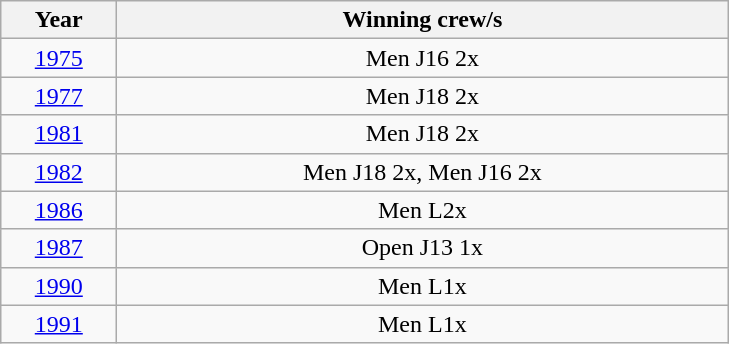<table class="wikitable" style="text-align:center">
<tr>
<th width=70>Year</th>
<th width=400>Winning crew/s</th>
</tr>
<tr>
<td><a href='#'>1975</a></td>
<td>Men J16 2x</td>
</tr>
<tr>
<td><a href='#'>1977</a></td>
<td>Men J18 2x</td>
</tr>
<tr>
<td><a href='#'>1981</a></td>
<td>Men J18 2x</td>
</tr>
<tr>
<td><a href='#'>1982</a></td>
<td>Men J18 2x, Men J16 2x</td>
</tr>
<tr>
<td><a href='#'>1986</a></td>
<td>Men L2x</td>
</tr>
<tr>
<td><a href='#'>1987</a></td>
<td>Open J13 1x</td>
</tr>
<tr>
<td><a href='#'>1990</a></td>
<td>Men L1x</td>
</tr>
<tr>
<td><a href='#'>1991</a></td>
<td>Men L1x</td>
</tr>
</table>
